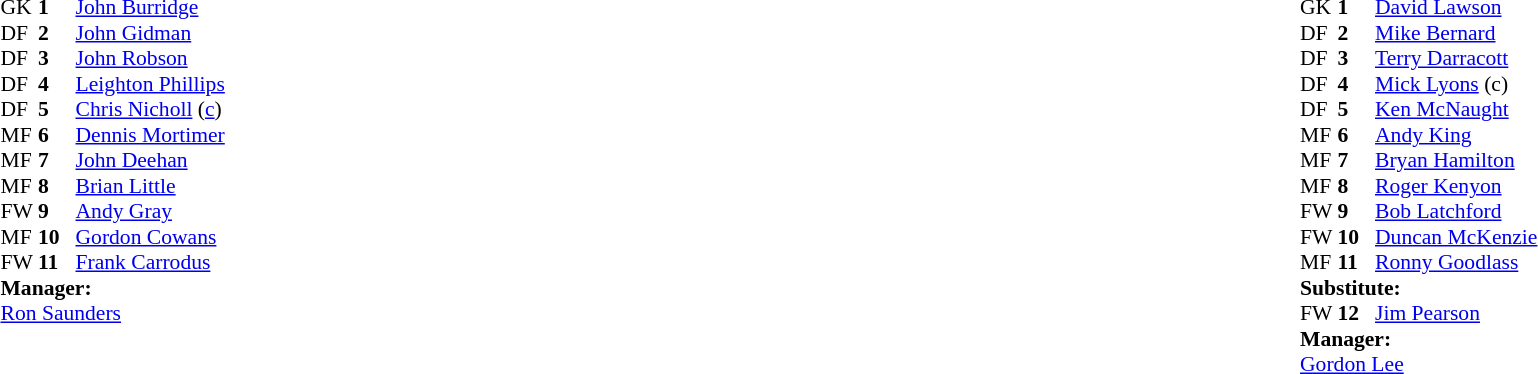<table width="100%">
<tr>
<td valign="top" width="50%"><br><table style="font-size: 90%" cellspacing="0" cellpadding="0">
<tr>
<td colspan="4"></td>
</tr>
<tr>
<th width="25"></th>
<th width="25"></th>
</tr>
<tr>
<td>GK</td>
<td><strong>1</strong></td>
<td> <a href='#'>John Burridge</a></td>
</tr>
<tr>
<td>DF</td>
<td><strong>2</strong></td>
<td> <a href='#'>John Gidman</a></td>
</tr>
<tr>
<td>DF</td>
<td><strong>3</strong></td>
<td> <a href='#'>John Robson</a></td>
</tr>
<tr>
<td>DF</td>
<td><strong>4</strong></td>
<td> <a href='#'>Leighton Phillips</a></td>
</tr>
<tr>
<td>DF</td>
<td><strong>5</strong></td>
<td> <a href='#'>Chris Nicholl</a> (<a href='#'>c</a>)</td>
</tr>
<tr>
<td>MF</td>
<td><strong>6</strong></td>
<td> <a href='#'>Dennis Mortimer</a></td>
</tr>
<tr>
<td>MF</td>
<td><strong>7</strong></td>
<td> <a href='#'>John Deehan</a></td>
</tr>
<tr>
<td>MF</td>
<td><strong>8</strong></td>
<td> <a href='#'>Brian Little</a></td>
</tr>
<tr>
<td>FW</td>
<td><strong>9</strong></td>
<td> <a href='#'>Andy Gray</a></td>
</tr>
<tr>
<td>MF</td>
<td><strong>10</strong></td>
<td> <a href='#'>Gordon Cowans</a></td>
</tr>
<tr>
<td>FW</td>
<td><strong>11</strong></td>
<td> <a href='#'>Frank Carrodus</a></td>
</tr>
<tr>
<td colspan=4><strong>Manager:</strong></td>
</tr>
<tr>
<td colspan="4"> <a href='#'>Ron Saunders</a></td>
</tr>
</table>
</td>
<td valign="top"></td>
<td valign="top" width="50%"><br><table style="font-size: 90%" cellspacing="0" cellpadding="0"  align="center">
<tr>
<td colspan="4"></td>
</tr>
<tr>
<th width="25"></th>
<th width="25"></th>
</tr>
<tr>
<td>GK</td>
<td><strong>1</strong></td>
<td> <a href='#'>David Lawson</a></td>
</tr>
<tr>
<td>DF</td>
<td><strong>2</strong></td>
<td> <a href='#'>Mike Bernard</a></td>
</tr>
<tr>
<td>DF</td>
<td><strong>3</strong></td>
<td> <a href='#'>Terry Darracott</a></td>
</tr>
<tr>
<td>DF</td>
<td><strong>4</strong></td>
<td> <a href='#'>Mick Lyons</a> (c)</td>
</tr>
<tr>
<td>DF</td>
<td><strong>5</strong></td>
<td> <a href='#'>Ken McNaught</a></td>
</tr>
<tr>
<td>MF</td>
<td><strong>6</strong></td>
<td> <a href='#'>Andy King</a></td>
</tr>
<tr>
<td>MF</td>
<td><strong>7</strong></td>
<td> <a href='#'>Bryan Hamilton</a></td>
</tr>
<tr>
<td>MF</td>
<td><strong>8</strong></td>
<td> <a href='#'>Roger Kenyon</a></td>
</tr>
<tr>
<td>FW</td>
<td><strong>9</strong></td>
<td> <a href='#'>Bob Latchford</a></td>
</tr>
<tr>
<td>FW</td>
<td><strong>10</strong></td>
<td> <a href='#'>Duncan McKenzie</a></td>
</tr>
<tr>
<td>MF</td>
<td><strong>11</strong></td>
<td> <a href='#'>Ronny Goodlass</a></td>
</tr>
<tr>
<td colspan=3><strong>Substitute:</strong></td>
</tr>
<tr>
<td>FW</td>
<td><strong>12</strong></td>
<td> <a href='#'>Jim Pearson</a></td>
</tr>
<tr>
<td colspan=4><strong>Manager:</strong></td>
</tr>
<tr>
<td colspan="4"> <a href='#'>Gordon Lee</a></td>
</tr>
</table>
</td>
</tr>
</table>
